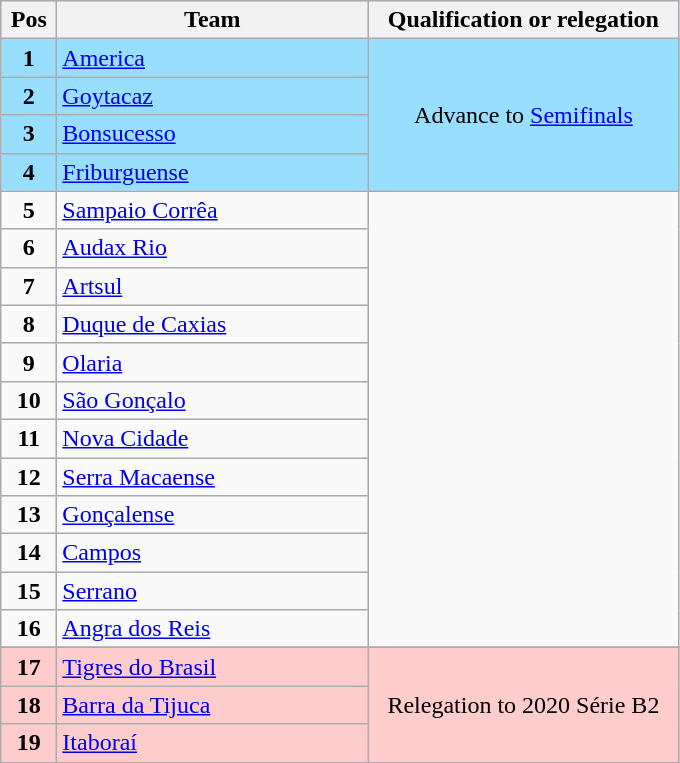<table class="wikitable" style="text-align:center;">
<tr bgcolor="#CCDDEE">
<th width="30">Pos</th>
<th width="200">Team</th>
<th width="200">Qualification or relegation</th>
</tr>
<tr bgcolor="#97DEFF">
<td><strong>1</strong></td>
<td align="left"><a href='#'>America</a></td>
<td rowspan="4" bgcolor="#97DEFF">Advance to <a href='#'>Semifinals</a></td>
</tr>
<tr bgcolor="#97DEFF">
<td><strong>2</strong></td>
<td align="left"><a href='#'>Goytacaz</a></td>
</tr>
<tr bgcolor="#97DEFF">
<td><strong>3</strong></td>
<td align="left"><a href='#'>Bonsucesso</a></td>
</tr>
<tr bgcolor="#97DEFF">
<td><strong>4</strong></td>
<td align="left"><a href='#'>Friburguense</a></td>
</tr>
<tr>
<td><strong>5</strong></td>
<td align="left"><a href='#'>Sampaio Corrêa</a></td>
<td rowspan="12"></td>
</tr>
<tr>
<td><strong>6</strong></td>
<td align="left"><a href='#'>Audax Rio</a></td>
</tr>
<tr>
<td><strong>7</strong></td>
<td align="left"><a href='#'>Artsul</a></td>
</tr>
<tr>
<td><strong>8</strong></td>
<td align="left"><a href='#'>Duque de Caxias</a></td>
</tr>
<tr>
<td><strong>9</strong></td>
<td align="left"><a href='#'>Olaria</a></td>
</tr>
<tr>
<td><strong>10</strong></td>
<td align="left"><a href='#'>São Gonçalo</a></td>
</tr>
<tr>
<td><strong>11</strong></td>
<td align="left"><a href='#'>Nova Cidade</a></td>
</tr>
<tr>
<td><strong>12</strong></td>
<td align="left"><a href='#'>Serra Macaense</a></td>
</tr>
<tr>
<td><strong>13</strong></td>
<td align="left"><a href='#'>Gonçalense</a></td>
</tr>
<tr>
<td><strong>14</strong></td>
<td align="left"><a href='#'>Campos</a></td>
</tr>
<tr>
<td><strong>15</strong></td>
<td align="left"><a href='#'>Serrano</a></td>
</tr>
<tr>
<td><strong>16</strong></td>
<td align="left"><a href='#'>Angra dos Reis</a></td>
</tr>
<tr>
</tr>
<tr bgcolor="#FFCCCC">
<td><strong>17</strong></td>
<td align="left"><a href='#'>Tigres do Brasil</a></td>
<td rowspan="3" bgcolor="#FFCCCC">Relegation to 2020 Série B2</td>
</tr>
<tr bgcolor="#FFCCCC">
<td><strong>18</strong></td>
<td align="left"><a href='#'>Barra da Tijuca</a></td>
</tr>
<tr bgcolor="#FFCCCC">
<td><strong>19</strong></td>
<td align="left"><a href='#'>Itaboraí</a></td>
</tr>
</table>
